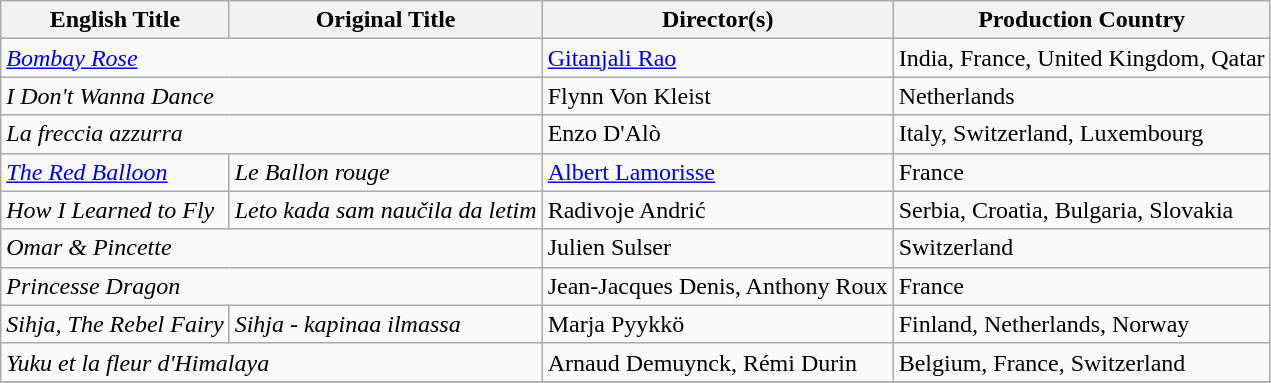<table class="wikitable sortable">
<tr>
<th>English Title</th>
<th>Original Title</th>
<th>Director(s)</th>
<th>Production Country</th>
</tr>
<tr>
<td colspan="2"><em><a href='#'>Bombay Rose</a></em></td>
<td><a href='#'>Gitanjali Rao</a></td>
<td>India, France, United Kingdom, Qatar</td>
</tr>
<tr>
<td colspan="2"><em>I Don't Wanna Dance</em></td>
<td>Flynn Von Kleist</td>
<td>Netherlands</td>
</tr>
<tr>
<td colspan="2"><em>La freccia azzurra</em></td>
<td>Enzo D'Alò</td>
<td>Italy, Switzerland, Luxembourg</td>
</tr>
<tr>
<td><em><a href='#'>The Red Balloon</a></em></td>
<td><em>Le Ballon rouge</em></td>
<td><a href='#'>Albert Lamorisse</a></td>
<td>France</td>
</tr>
<tr>
<td><em>How I Learned to Fly</em></td>
<td><em>Leto kada sam naučila da letim</em></td>
<td>Radivoje Andrić</td>
<td>Serbia, Croatia, Bulgaria, Slovakia</td>
</tr>
<tr>
<td colspan="2"><em>Omar & Pincette</em></td>
<td>Julien Sulser</td>
<td>Switzerland</td>
</tr>
<tr>
<td colspan="2"><em>Princesse Dragon</em></td>
<td>Jean-Jacques Denis, Anthony Roux</td>
<td>France</td>
</tr>
<tr>
<td><em>Sihja, The Rebel Fairy</em></td>
<td><em>Sihja - kapinaa ilmassa</em></td>
<td>Marja Pyykkö</td>
<td>Finland, Netherlands, Norway</td>
</tr>
<tr>
<td colspan="2"><em>Yuku et la fleur d'Himalaya</em></td>
<td>Arnaud Demuynck, Rémi Durin</td>
<td>Belgium, France, Switzerland</td>
</tr>
<tr>
</tr>
</table>
